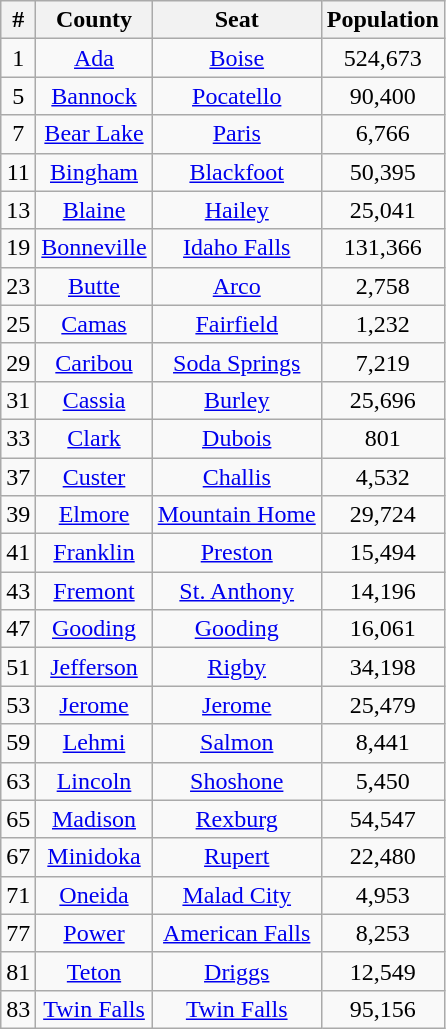<table class="wikitable sortable" style="text-align:center;">
<tr>
<th>#</th>
<th>County</th>
<th>Seat</th>
<th>Population</th>
</tr>
<tr>
<td>1</td>
<td><a href='#'>Ada</a></td>
<td><a href='#'>Boise</a></td>
<td>524,673</td>
</tr>
<tr>
<td>5</td>
<td><a href='#'>Bannock</a></td>
<td><a href='#'>Pocatello</a></td>
<td>90,400</td>
</tr>
<tr>
<td>7</td>
<td><a href='#'>Bear Lake</a></td>
<td><a href='#'>Paris</a></td>
<td>6,766</td>
</tr>
<tr>
<td>11</td>
<td><a href='#'>Bingham</a></td>
<td><a href='#'>Blackfoot</a></td>
<td>50,395</td>
</tr>
<tr>
<td>13</td>
<td><a href='#'>Blaine</a></td>
<td><a href='#'>Hailey</a></td>
<td>25,041</td>
</tr>
<tr>
<td>19</td>
<td><a href='#'>Bonneville</a></td>
<td><a href='#'>Idaho Falls</a></td>
<td>131,366</td>
</tr>
<tr>
<td>23</td>
<td><a href='#'>Butte</a></td>
<td><a href='#'>Arco</a></td>
<td>2,758</td>
</tr>
<tr>
<td>25</td>
<td><a href='#'>Camas</a></td>
<td><a href='#'>Fairfield</a></td>
<td>1,232</td>
</tr>
<tr>
<td>29</td>
<td><a href='#'>Caribou</a></td>
<td><a href='#'>Soda Springs</a></td>
<td>7,219</td>
</tr>
<tr>
<td>31</td>
<td><a href='#'>Cassia</a></td>
<td><a href='#'>Burley</a></td>
<td>25,696</td>
</tr>
<tr>
<td>33</td>
<td><a href='#'>Clark</a></td>
<td><a href='#'>Dubois</a></td>
<td>801</td>
</tr>
<tr>
<td>37</td>
<td><a href='#'>Custer</a></td>
<td><a href='#'>Challis</a></td>
<td>4,532</td>
</tr>
<tr>
<td>39</td>
<td><a href='#'>Elmore</a></td>
<td><a href='#'>Mountain Home</a></td>
<td>29,724</td>
</tr>
<tr>
<td>41</td>
<td><a href='#'>Franklin</a></td>
<td><a href='#'>Preston</a></td>
<td>15,494</td>
</tr>
<tr>
<td>43</td>
<td><a href='#'>Fremont</a></td>
<td><a href='#'>St. Anthony</a></td>
<td>14,196</td>
</tr>
<tr>
<td>47</td>
<td><a href='#'>Gooding</a></td>
<td><a href='#'>Gooding</a></td>
<td>16,061</td>
</tr>
<tr>
<td>51</td>
<td><a href='#'>Jefferson</a></td>
<td><a href='#'>Rigby</a></td>
<td>34,198</td>
</tr>
<tr>
<td>53</td>
<td><a href='#'>Jerome</a></td>
<td><a href='#'>Jerome</a></td>
<td>25,479</td>
</tr>
<tr>
<td>59</td>
<td><a href='#'>Lehmi</a></td>
<td><a href='#'>Salmon</a></td>
<td>8,441</td>
</tr>
<tr>
<td>63</td>
<td><a href='#'>Lincoln</a></td>
<td><a href='#'>Shoshone</a></td>
<td>5,450</td>
</tr>
<tr>
<td>65</td>
<td><a href='#'>Madison</a></td>
<td><a href='#'>Rexburg</a></td>
<td>54,547</td>
</tr>
<tr>
<td>67</td>
<td><a href='#'>Minidoka</a></td>
<td><a href='#'>Rupert</a></td>
<td>22,480</td>
</tr>
<tr>
<td>71</td>
<td><a href='#'>Oneida</a></td>
<td><a href='#'>Malad City</a></td>
<td>4,953</td>
</tr>
<tr>
<td>77</td>
<td><a href='#'>Power</a></td>
<td><a href='#'>American Falls</a></td>
<td>8,253</td>
</tr>
<tr>
<td>81</td>
<td><a href='#'>Teton</a></td>
<td><a href='#'>Driggs</a></td>
<td>12,549</td>
</tr>
<tr>
<td>83</td>
<td><a href='#'>Twin Falls</a></td>
<td><a href='#'>Twin Falls</a></td>
<td>95,156</td>
</tr>
</table>
